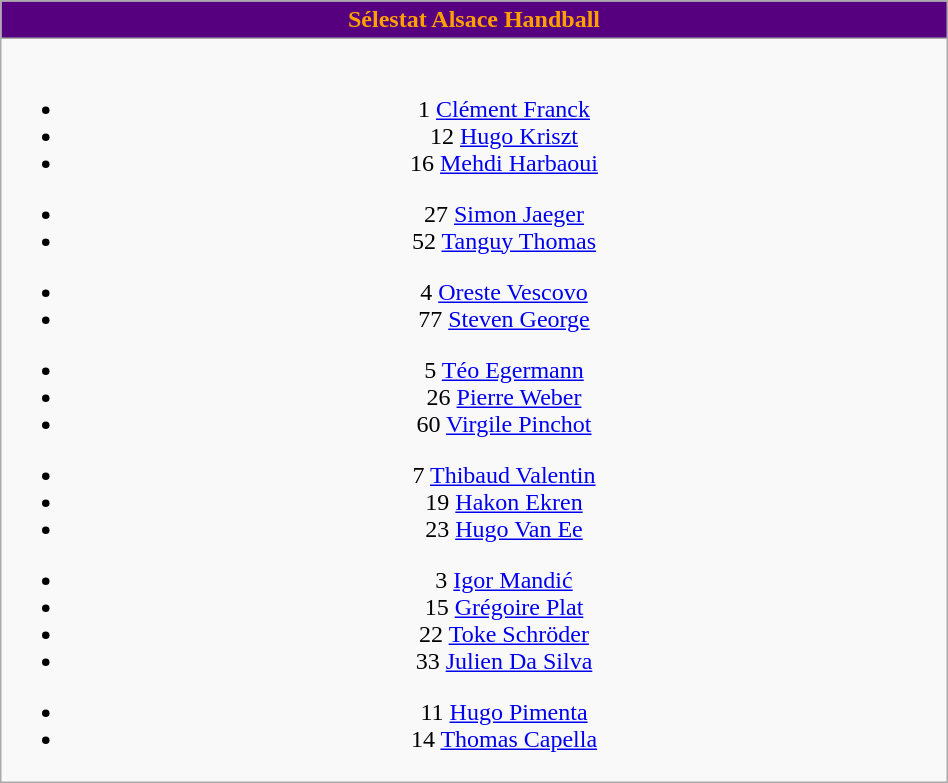<table class="wikitable" style="font-size:100%; text-align:center;" width=50%>
<tr>
<th colspan=5 style="background-color:#57007F;color:#FFA000;text-align:center;">Sélestat Alsace Handball</th>
</tr>
<tr>
<td><br>
<ul><li>1  <a href='#'>Clément Franck</a></li><li>12  <a href='#'>Hugo Kriszt</a></li><li>16  <a href='#'>Mehdi Harbaoui</a></li></ul><ul><li>27  <a href='#'>Simon Jaeger</a></li><li>52  <a href='#'>Tanguy Thomas</a></li></ul><ul><li>4  <a href='#'>Oreste Vescovo</a></li><li>77  <a href='#'>Steven George</a></li></ul><ul><li>5  <a href='#'>Téo Egermann</a></li><li>26  <a href='#'>Pierre Weber</a></li><li>60  <a href='#'>Virgile Pinchot</a></li></ul><ul><li>7  <a href='#'>Thibaud Valentin</a></li><li>19  <a href='#'>Hakon Ekren</a></li><li>23  <a href='#'>Hugo Van Ee</a></li></ul><ul><li>3  <a href='#'>Igor Mandić</a></li><li>15  <a href='#'>Grégoire Plat</a></li><li>22  <a href='#'>Toke Schröder</a></li><li>33  <a href='#'>Julien Da Silva</a></li></ul><ul><li>11  <a href='#'>Hugo Pimenta</a></li><li>14  <a href='#'>Thomas Capella</a></li></ul></td>
</tr>
</table>
